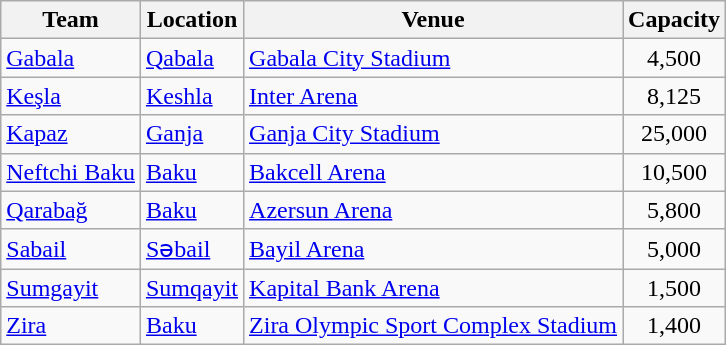<table class="wikitable sortable">
<tr>
<th>Team</th>
<th>Location</th>
<th>Venue</th>
<th>Capacity</th>
</tr>
<tr>
<td><a href='#'>Gabala</a></td>
<td><a href='#'>Qabala</a></td>
<td><a href='#'>Gabala City Stadium</a></td>
<td align="center">4,500</td>
</tr>
<tr>
<td><a href='#'>Keşla</a></td>
<td><a href='#'>Keshla</a></td>
<td><a href='#'>Inter Arena</a></td>
<td align="center">8,125</td>
</tr>
<tr>
<td><a href='#'>Kapaz</a></td>
<td><a href='#'>Ganja</a></td>
<td><a href='#'>Ganja City Stadium</a></td>
<td align="center">25,000</td>
</tr>
<tr>
<td><a href='#'>Neftchi Baku</a></td>
<td><a href='#'>Baku</a></td>
<td><a href='#'>Bakcell Arena</a></td>
<td align="center">10,500</td>
</tr>
<tr>
<td><a href='#'>Qarabağ</a></td>
<td><a href='#'>Baku</a></td>
<td><a href='#'>Azersun Arena</a></td>
<td align="center">5,800</td>
</tr>
<tr>
<td><a href='#'>Sabail</a></td>
<td><a href='#'>Səbail</a></td>
<td><a href='#'>Bayil Arena</a></td>
<td align="center">5,000</td>
</tr>
<tr>
<td><a href='#'>Sumgayit</a></td>
<td><a href='#'>Sumqayit</a></td>
<td><a href='#'>Kapital Bank Arena</a></td>
<td align="center">1,500</td>
</tr>
<tr>
<td><a href='#'>Zira</a></td>
<td><a href='#'>Baku</a></td>
<td><a href='#'>Zira Olympic Sport Complex Stadium</a></td>
<td align="center">1,400</td>
</tr>
</table>
